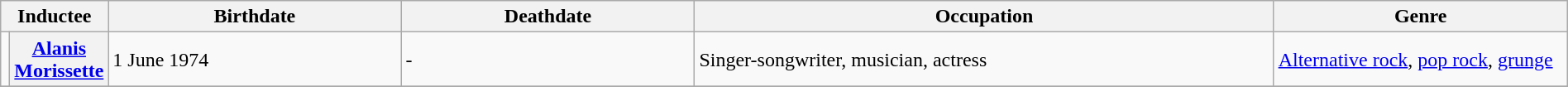<table class="wikitable" width="100%">
<tr>
<th colspan=2>Inductee</th>
<th width="20%">Birthdate</th>
<th width="20%">Deathdate</th>
<th width="40%">Occupation</th>
<th width="40%">Genre</th>
</tr>
<tr>
<td></td>
<th><a href='#'>Alanis Morissette</a></th>
<td>1 June 1974</td>
<td>-</td>
<td>Singer-songwriter, musician, actress</td>
<td><a href='#'>Alternative rock</a>, <a href='#'>pop rock</a>, <a href='#'>grunge</a></td>
</tr>
<tr>
</tr>
</table>
